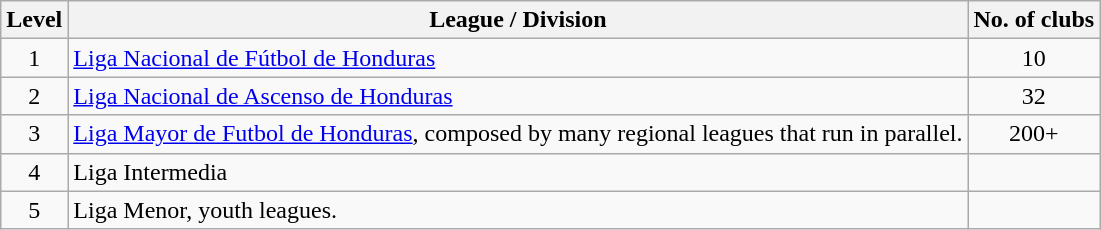<table class="wikitable" border="1">
<tr>
<th>Level</th>
<th>League / Division</th>
<th>No. of clubs</th>
</tr>
<tr>
<td align="center">1</td>
<td><a href='#'>Liga Nacional de Fútbol de Honduras</a></td>
<td align="center">10</td>
</tr>
<tr>
<td align="center">2</td>
<td><a href='#'>Liga Nacional de Ascenso de Honduras</a></td>
<td align="center">32</td>
</tr>
<tr>
<td align="center">3</td>
<td><a href='#'>Liga Mayor de Futbol de Honduras</a>, composed by many regional leagues that run in parallel.</td>
<td align="center">200+</td>
</tr>
<tr>
<td align="center">4</td>
<td>Liga Intermedia</td>
<td align="center"></td>
</tr>
<tr>
<td align="center">5</td>
<td>Liga Menor, youth leagues.</td>
<td align="center"></td>
</tr>
</table>
